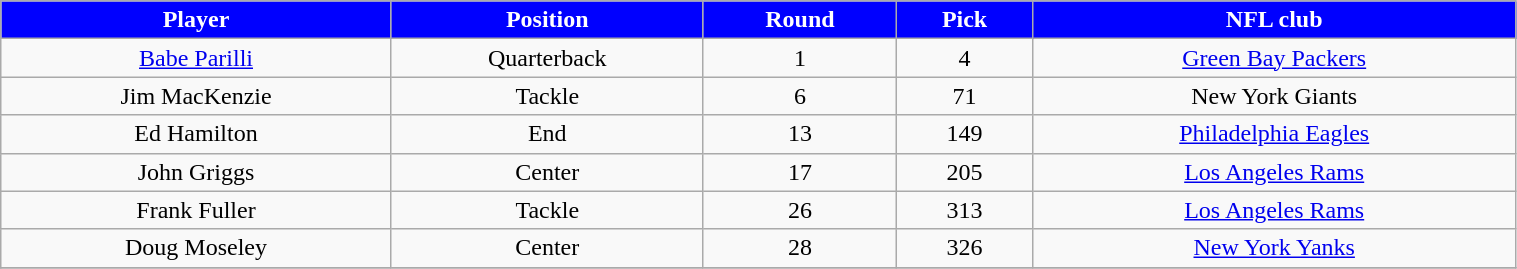<table class="wikitable" width="80%">
<tr align="center"  style="background:blue;color:#FFFFFF;">
<td><strong>Player</strong></td>
<td><strong>Position</strong></td>
<td><strong>Round</strong></td>
<td><strong>Pick</strong></td>
<td><strong>NFL club</strong></td>
</tr>
<tr align="center" bgcolor="">
<td><a href='#'>Babe Parilli</a></td>
<td>Quarterback</td>
<td>1</td>
<td>4</td>
<td><a href='#'>Green Bay Packers</a></td>
</tr>
<tr align="center" bgcolor="">
<td>Jim MacKenzie</td>
<td>Tackle</td>
<td>6</td>
<td>71</td>
<td>New York Giants</td>
</tr>
<tr align="center" bgcolor="">
<td>Ed Hamilton</td>
<td>End</td>
<td>13</td>
<td>149</td>
<td><a href='#'>Philadelphia Eagles</a></td>
</tr>
<tr align="center" bgcolor="">
<td>John Griggs</td>
<td>Center</td>
<td>17</td>
<td>205</td>
<td><a href='#'>Los Angeles Rams</a></td>
</tr>
<tr align="center" bgcolor="">
<td>Frank Fuller</td>
<td>Tackle</td>
<td>26</td>
<td>313</td>
<td><a href='#'>Los Angeles Rams</a></td>
</tr>
<tr align="center" bgcolor="">
<td>Doug Moseley</td>
<td>Center</td>
<td>28</td>
<td>326</td>
<td><a href='#'>New York Yanks</a></td>
</tr>
<tr align="center" bgcolor="">
</tr>
</table>
